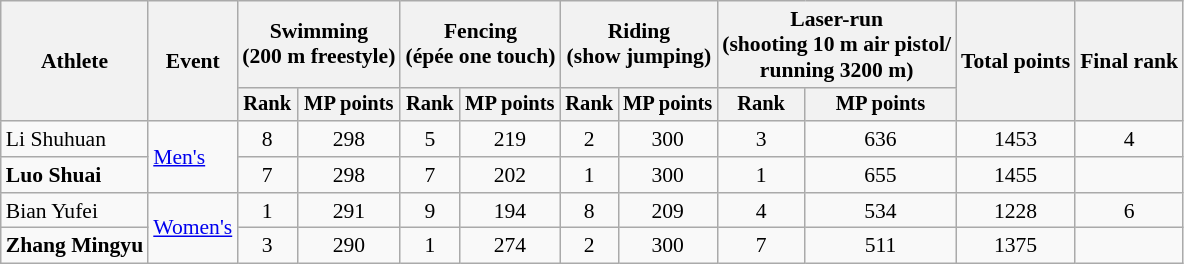<table class=wikitable style=font-size:90%;text-align:center>
<tr>
<th rowspan="2">Athlete</th>
<th rowspan="2">Event</th>
<th colspan=2>Swimming<br><span>(200 m freestyle)</span></th>
<th colspan=2>Fencing<br><span>(épée one touch)</span></th>
<th colspan=2>Riding<br><span>(show jumping)</span></th>
<th colspan=2>Laser-run<br><span>(shooting 10 m air pistol/<br>running 3200 m)</span></th>
<th rowspan=2>Total points</th>
<th rowspan=2>Final rank</th>
</tr>
<tr style="font-size:95%">
<th>Rank</th>
<th>MP points</th>
<th>Rank</th>
<th>MP points</th>
<th>Rank</th>
<th>MP points</th>
<th>Rank</th>
<th>MP points</th>
</tr>
<tr>
<td align=left>Li Shuhuan</td>
<td align=left rowspan=2><a href='#'>Men's</a></td>
<td>8</td>
<td>298</td>
<td>5</td>
<td>219</td>
<td>2</td>
<td>300</td>
<td>3</td>
<td>636</td>
<td>1453</td>
<td>4</td>
</tr>
<tr>
<td align=left><strong>Luo Shuai</strong></td>
<td>7</td>
<td>298</td>
<td>7</td>
<td>202</td>
<td>1</td>
<td>300</td>
<td>1</td>
<td>655</td>
<td>1455</td>
<td></td>
</tr>
<tr>
<td align=left>Bian Yufei</td>
<td align=left rowspan=2><a href='#'>Women's</a></td>
<td>1</td>
<td>291</td>
<td>9</td>
<td>194</td>
<td>8</td>
<td>209</td>
<td>4</td>
<td>534</td>
<td>1228</td>
<td>6</td>
</tr>
<tr>
<td align=left><strong>Zhang Mingyu</strong></td>
<td>3</td>
<td>290</td>
<td>1</td>
<td>274</td>
<td>2</td>
<td>300</td>
<td>7</td>
<td>511</td>
<td>1375</td>
<td></td>
</tr>
</table>
